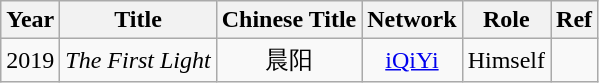<table class="wikitable" style="text-align:center;">
<tr>
<th>Year</th>
<th>Title</th>
<th>Chinese Title</th>
<th>Network</th>
<th>Role</th>
<th>Ref</th>
</tr>
<tr>
<td>2019</td>
<td><em>The First Light</em></td>
<td>晨阳</td>
<td><a href='#'>iQiYi</a></td>
<td>Himself</td>
<td></td>
</tr>
</table>
